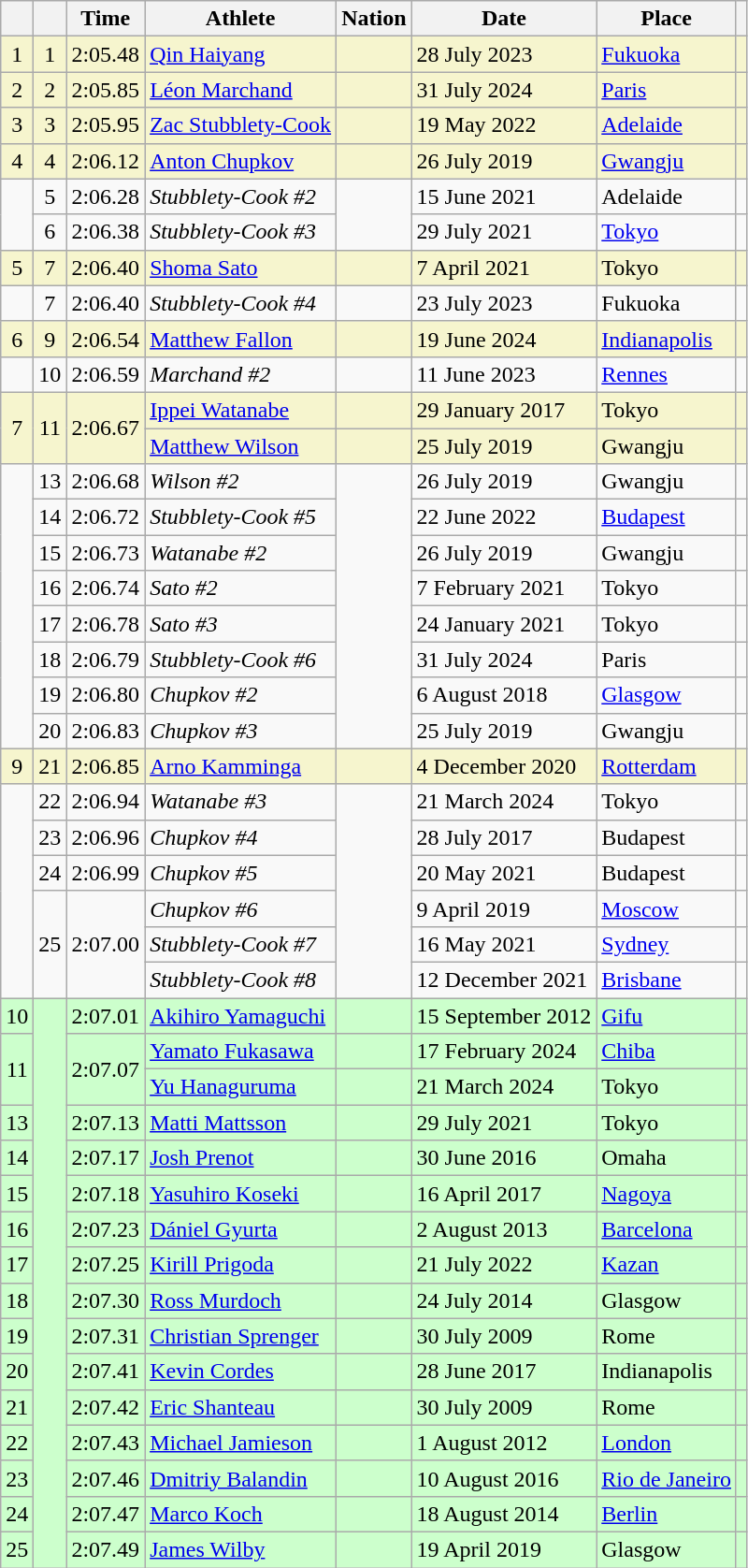<table class="wikitable sortable">
<tr>
<th></th>
<th></th>
<th>Time</th>
<th>Athlete</th>
<th>Nation</th>
<th>Date</th>
<th>Place</th>
<th class="unsortable"></th>
</tr>
<tr bgcolor=f6F5CE>
<td align=center>1</td>
<td align=center>1</td>
<td>2:05.48</td>
<td><a href='#'>Qin Haiyang</a></td>
<td></td>
<td>28 July 2023</td>
<td><a href='#'>Fukuoka</a></td>
<td></td>
</tr>
<tr bgcolor=f6F5CE>
<td align=center>2</td>
<td align=center>2</td>
<td>2:05.85</td>
<td><a href='#'>Léon Marchand</a></td>
<td></td>
<td>31 July 2024</td>
<td><a href='#'>Paris</a></td>
<td></td>
</tr>
<tr bgcolor=f6F5CE>
<td align=center>3</td>
<td align=center>3</td>
<td>2:05.95</td>
<td><a href='#'>Zac Stubblety-Cook</a></td>
<td></td>
<td>19 May 2022</td>
<td><a href='#'>Adelaide</a></td>
<td></td>
</tr>
<tr bgcolor=f6F5CE>
<td align=center>4</td>
<td align=center>4</td>
<td>2:06.12</td>
<td><a href='#'>Anton Chupkov</a></td>
<td></td>
<td>26 July 2019</td>
<td><a href='#'>Gwangju</a></td>
<td></td>
</tr>
<tr>
<td rowspan="2"></td>
<td align=center>5</td>
<td>2:06.28</td>
<td><em>Stubblety-Cook #2</em></td>
<td rowspan="2"></td>
<td>15 June 2021</td>
<td>Adelaide</td>
<td></td>
</tr>
<tr>
<td align=center>6</td>
<td>2:06.38</td>
<td><em>Stubblety-Cook #3</em></td>
<td>29 July 2021</td>
<td><a href='#'>Tokyo</a></td>
<td></td>
</tr>
<tr bgcolor=f6F5CE>
<td align=center>5</td>
<td align=center>7</td>
<td>2:06.40</td>
<td><a href='#'>Shoma Sato</a></td>
<td></td>
<td>7 April 2021</td>
<td>Tokyo</td>
<td></td>
</tr>
<tr>
<td></td>
<td align=center>7</td>
<td>2:06.40</td>
<td><em>Stubblety-Cook #4</em></td>
<td></td>
<td>23 July 2023</td>
<td>Fukuoka</td>
<td></td>
</tr>
<tr bgcolor=f6F5CE>
<td align=center>6</td>
<td align=center>9</td>
<td>2:06.54</td>
<td><a href='#'>Matthew Fallon</a></td>
<td></td>
<td>19 June 2024</td>
<td><a href='#'>Indianapolis</a></td>
<td></td>
</tr>
<tr>
<td></td>
<td align=center>10</td>
<td>2:06.59</td>
<td><em>Marchand #2</em></td>
<td></td>
<td>11 June 2023</td>
<td><a href='#'>Rennes</a></td>
<td></td>
</tr>
<tr bgcolor=f6F5CE>
<td rowspan="2" align=center>7</td>
<td rowspan="2" align=center>11</td>
<td rowspan="2">2:06.67</td>
<td><a href='#'>Ippei Watanabe</a></td>
<td></td>
<td>29 January 2017</td>
<td>Tokyo</td>
<td></td>
</tr>
<tr bgcolor=f6F5CE>
<td><a href='#'>Matthew Wilson</a></td>
<td></td>
<td>25 July 2019</td>
<td>Gwangju</td>
<td></td>
</tr>
<tr>
<td rowspan="8"></td>
<td align=center>13</td>
<td>2:06.68</td>
<td><em>Wilson #2</em></td>
<td rowspan="8"></td>
<td>26 July 2019</td>
<td>Gwangju</td>
<td></td>
</tr>
<tr>
<td align=center>14</td>
<td>2:06.72</td>
<td><em>Stubblety-Cook #5</em></td>
<td>22 June 2022</td>
<td><a href='#'>Budapest</a></td>
<td></td>
</tr>
<tr>
<td align=center>15</td>
<td>2:06.73</td>
<td><em>Watanabe #2</em></td>
<td>26 July 2019</td>
<td>Gwangju</td>
<td></td>
</tr>
<tr>
<td align=center>16</td>
<td>2:06.74</td>
<td><em>Sato #2</em></td>
<td>7 February 2021</td>
<td>Tokyo</td>
<td></td>
</tr>
<tr>
<td align=center>17</td>
<td>2:06.78</td>
<td><em>Sato #3</em></td>
<td>24 January 2021</td>
<td>Tokyo</td>
<td></td>
</tr>
<tr>
<td align=center>18</td>
<td>2:06.79</td>
<td><em>Stubblety-Cook #6</em></td>
<td>31 July 2024</td>
<td>Paris</td>
<td></td>
</tr>
<tr>
<td align=center>19</td>
<td>2:06.80</td>
<td><em>Chupkov #2</em></td>
<td>6 August 2018</td>
<td><a href='#'>Glasgow</a></td>
<td></td>
</tr>
<tr>
<td align=center>20</td>
<td>2:06.83</td>
<td><em>Chupkov #3</em></td>
<td>25 July 2019</td>
<td>Gwangju</td>
<td></td>
</tr>
<tr bgcolor=f6F5CE>
<td align=center>9</td>
<td align=center>21</td>
<td>2:06.85</td>
<td><a href='#'>Arno Kamminga</a></td>
<td></td>
<td>4 December 2020</td>
<td><a href='#'>Rotterdam</a></td>
<td></td>
</tr>
<tr>
<td rowspan="6"></td>
<td align=center>22</td>
<td>2:06.94</td>
<td><em>Watanabe #3</em></td>
<td rowspan="6"></td>
<td>21 March 2024</td>
<td>Tokyo</td>
<td></td>
</tr>
<tr>
<td align=center>23</td>
<td>2:06.96</td>
<td><em>Chupkov #4</em></td>
<td>28 July 2017</td>
<td>Budapest</td>
<td></td>
</tr>
<tr>
<td align=center>24</td>
<td>2:06.99</td>
<td><em>Chupkov #5</em></td>
<td>20 May 2021</td>
<td>Budapest</td>
<td></td>
</tr>
<tr>
<td rowspan="3" align=center>25</td>
<td rowspan="3">2:07.00</td>
<td><em>Chupkov #6</em></td>
<td>9 April 2019</td>
<td><a href='#'>Moscow</a></td>
<td></td>
</tr>
<tr>
<td><em>Stubblety-Cook #7</em></td>
<td>16 May 2021</td>
<td><a href='#'>Sydney</a></td>
<td></td>
</tr>
<tr>
<td><em>Stubblety-Cook #8</em></td>
<td>12 December 2021</td>
<td><a href='#'>Brisbane</a></td>
<td></td>
</tr>
<tr bgcolor=CCFFCC>
<td align=center>10</td>
<td rowspan="16"></td>
<td>2:07.01</td>
<td><a href='#'>Akihiro Yamaguchi</a></td>
<td></td>
<td>15 September 2012</td>
<td><a href='#'>Gifu</a></td>
<td></td>
</tr>
<tr bgcolor=CCFFCC>
<td rowspan="2" align=center>11</td>
<td rowspan="2">2:07.07</td>
<td><a href='#'>Yamato Fukasawa</a></td>
<td></td>
<td>17 February 2024</td>
<td><a href='#'>Chiba</a></td>
<td></td>
</tr>
<tr bgcolor=CCFFCC>
<td><a href='#'>Yu Hanaguruma</a></td>
<td></td>
<td>21 March 2024</td>
<td>Tokyo</td>
<td></td>
</tr>
<tr bgcolor=CCFFCC>
<td align=center>13</td>
<td>2:07.13</td>
<td><a href='#'>Matti Mattsson</a></td>
<td></td>
<td>29 July 2021</td>
<td>Tokyo</td>
<td></td>
</tr>
<tr bgcolor=CCFFCC>
<td align=center>14</td>
<td>2:07.17</td>
<td><a href='#'>Josh Prenot</a></td>
<td></td>
<td>30 June 2016</td>
<td>Omaha</td>
<td></td>
</tr>
<tr bgcolor=CCFFCC>
<td align=center>15</td>
<td>2:07.18</td>
<td><a href='#'>Yasuhiro Koseki</a></td>
<td></td>
<td>16 April 2017</td>
<td><a href='#'>Nagoya</a></td>
<td></td>
</tr>
<tr bgcolor=CCFFCC>
<td align=center>16</td>
<td>2:07.23</td>
<td><a href='#'>Dániel Gyurta</a></td>
<td></td>
<td>2 August 2013</td>
<td><a href='#'>Barcelona</a></td>
<td></td>
</tr>
<tr bgcolor=CCFFCC>
<td align=center>17</td>
<td>2:07.25</td>
<td><a href='#'>Kirill Prigoda</a></td>
<td></td>
<td>21 July 2022</td>
<td><a href='#'>Kazan</a></td>
<td></td>
</tr>
<tr bgcolor=CCFFCC>
<td align=center>18</td>
<td>2:07.30</td>
<td><a href='#'>Ross Murdoch</a></td>
<td></td>
<td>24 July 2014</td>
<td>Glasgow</td>
<td></td>
</tr>
<tr bgcolor=CCFFCC>
<td align=center>19</td>
<td>2:07.31</td>
<td><a href='#'>Christian Sprenger</a></td>
<td></td>
<td>30 July 2009</td>
<td>Rome</td>
<td></td>
</tr>
<tr bgcolor=CCFFCC>
<td align=center>20</td>
<td>2:07.41</td>
<td><a href='#'>Kevin Cordes</a></td>
<td></td>
<td>28 June 2017</td>
<td>Indianapolis</td>
<td></td>
</tr>
<tr bgcolor=CCFFCC>
<td align=center>21</td>
<td>2:07.42</td>
<td><a href='#'>Eric Shanteau</a></td>
<td></td>
<td>30 July 2009</td>
<td>Rome</td>
<td></td>
</tr>
<tr bgcolor=CCFFCC>
<td align=center>22</td>
<td>2:07.43</td>
<td><a href='#'>Michael Jamieson</a></td>
<td></td>
<td>1 August 2012</td>
<td><a href='#'>London</a></td>
<td></td>
</tr>
<tr bgcolor=CCFFCC>
<td align=center>23</td>
<td>2:07.46</td>
<td><a href='#'>Dmitriy Balandin</a></td>
<td></td>
<td>10 August 2016</td>
<td><a href='#'>Rio de Janeiro</a></td>
<td></td>
</tr>
<tr bgcolor=CCFFCC>
<td align=center>24</td>
<td>2:07.47</td>
<td><a href='#'>Marco Koch</a></td>
<td></td>
<td>18 August 2014</td>
<td><a href='#'>Berlin</a></td>
<td></td>
</tr>
<tr bgcolor=CCFFCC>
<td align=center>25</td>
<td>2:07.49</td>
<td><a href='#'>James Wilby</a></td>
<td></td>
<td>19 April 2019</td>
<td>Glasgow</td>
<td></td>
</tr>
</table>
